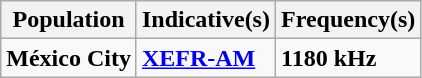<table class="wikitable sortable">
<tr>
<th>Population</th>
<th>Indicative(s)</th>
<th>Frequency(s)</th>
</tr>
<tr>
<td><strong>México City</strong></td>
<td><strong><a href='#'>XEFR-AM</a></strong></td>
<td><strong>1180 kHz</strong></td>
</tr>
</table>
